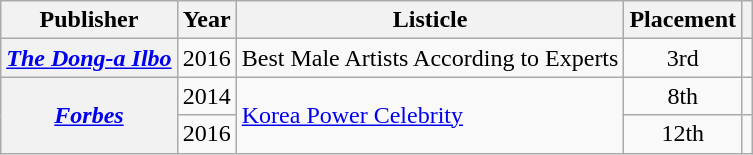<table class="wikitable plainrowheaders sortable" style="margin-right: 0;">
<tr>
<th scope="col">Publisher</th>
<th scope="col">Year</th>
<th scope="col">Listicle</th>
<th scope="col">Placement</th>
<th scope="col" class="unsortable"></th>
</tr>
<tr>
<th scope="row"><em><a href='#'>The Dong-a Ilbo</a></em></th>
<td>2016</td>
<td style="text-align:left;">Best Male Artists According to Experts</td>
<td style="text-align:center;">3rd</td>
<td style="text-align:center;"></td>
</tr>
<tr>
<th scope="row" rowspan="2"><em><a href='#'>Forbes</a></em></th>
<td>2014</td>
<td rowspan="2"><a href='#'>Korea Power Celebrity</a></td>
<td style="text-align:center;">8th</td>
<td style="text-align:center;"></td>
</tr>
<tr>
<td>2016</td>
<td style="text-align:center;">12th</td>
<td style="text-align:center;"></td>
</tr>
</table>
